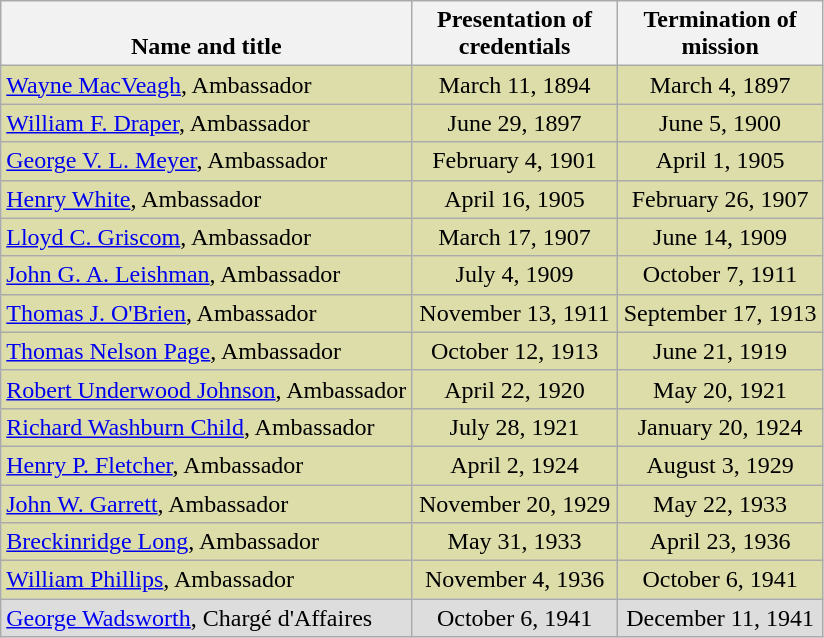<table class=wikitable>
<tr>
<th align=center valign=bottom width="50%">Name and title</th>
<th valign=bottom width="25%">Presentation of<br>credentials</th>
<th valign=bottom width="25%">Termination of<br>mission</th>
</tr>
<tr bgcolor="#ddddaa">
<td><a href='#'>Wayne MacVeagh</a>, Ambassador</td>
<td align=center>March 11, 1894</td>
<td align=center>March 4, 1897</td>
</tr>
<tr bgcolor="#ddddaa">
<td><a href='#'>William F. Draper</a>, Ambassador</td>
<td align=center>June 29, 1897</td>
<td align=center>June 5, 1900</td>
</tr>
<tr bgcolor="#ddddaa">
<td><a href='#'>George V. L. Meyer</a>, Ambassador</td>
<td align=center>February 4, 1901</td>
<td align=center>April 1, 1905</td>
</tr>
<tr bgcolor="#ddddaa">
<td><a href='#'>Henry White</a>, Ambassador</td>
<td align=center>April 16, 1905</td>
<td align=center>February 26, 1907</td>
</tr>
<tr bgcolor="#ddddaa">
<td><a href='#'>Lloyd C. Griscom</a>, Ambassador</td>
<td align=center>March 17, 1907</td>
<td align=center>June 14, 1909</td>
</tr>
<tr bgcolor="#ddddaa">
<td><a href='#'>John G. A. Leishman</a>, Ambassador</td>
<td align=center>July 4, 1909</td>
<td align=center>October 7, 1911</td>
</tr>
<tr bgcolor="#ddddaa">
<td><a href='#'>Thomas J. O'Brien</a>, Ambassador</td>
<td align=center>November 13, 1911</td>
<td align=center>September 17, 1913</td>
</tr>
<tr bgcolor="#ddddaa">
<td><a href='#'>Thomas Nelson Page</a>, Ambassador</td>
<td align=center>October 12, 1913</td>
<td align=center>June 21, 1919</td>
</tr>
<tr bgcolor="#ddddaa">
<td><a href='#'>Robert Underwood Johnson</a>, Ambassador</td>
<td align=center>April 22, 1920</td>
<td align=center>May 20, 1921</td>
</tr>
<tr bgcolor="#ddddaa">
<td><a href='#'>Richard Washburn Child</a>, Ambassador</td>
<td align=center>July 28, 1921</td>
<td align=center>January 20, 1924</td>
</tr>
<tr bgcolor="#ddddaa">
<td><a href='#'>Henry P. Fletcher</a>, Ambassador</td>
<td align=center>April 2, 1924</td>
<td align=center>August 3, 1929</td>
</tr>
<tr bgcolor="#ddddaa">
<td><a href='#'>John W. Garrett</a>, Ambassador</td>
<td align=center>November 20, 1929</td>
<td align=center>May 22, 1933</td>
</tr>
<tr bgcolor="#ddddaa">
<td><a href='#'>Breckinridge Long</a>, Ambassador</td>
<td align=center>May 31, 1933</td>
<td align=center>April 23, 1936</td>
</tr>
<tr bgcolor="#ddddaa">
<td><a href='#'>William Phillips</a>, Ambassador</td>
<td align=center>November 4, 1936</td>
<td align=center>October 6, 1941</td>
</tr>
<tr bgcolor="#dddddd">
<td><a href='#'>George Wadsworth</a>, Chargé d'Affaires</td>
<td align=center>October 6, 1941</td>
<td align=center>December 11, 1941</td>
</tr>
</table>
